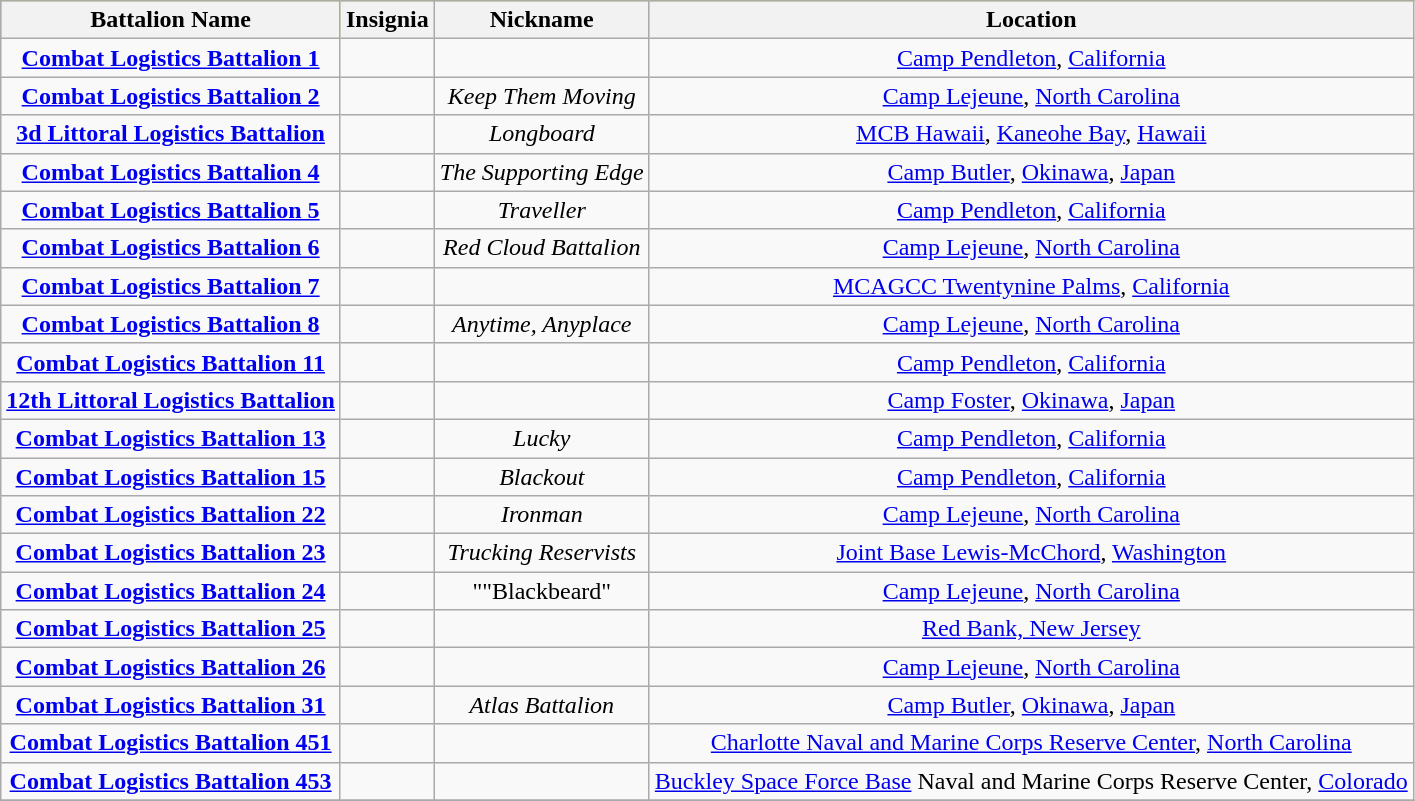<table class="wikitable sortable" style="text-align:center;">
<tr bgcolor=#CCCCCC">
<th><strong>Battalion Name</strong></th>
<th><strong>Insignia</strong></th>
<th><strong>Nickname</strong></th>
<th><strong>Location</strong></th>
</tr>
<tr>
<td><strong><a href='#'>Combat Logistics Battalion 1</a></strong></td>
<td></td>
<td></td>
<td><a href='#'>Camp Pendleton</a>, <a href='#'>California</a></td>
</tr>
<tr>
<td><strong><a href='#'>Combat Logistics Battalion 2</a></strong></td>
<td></td>
<td><em>Keep Them Moving</em></td>
<td><a href='#'>Camp Lejeune</a>, <a href='#'>North Carolina</a></td>
</tr>
<tr>
<td><strong><a href='#'>3d Littoral Logistics Battalion</a></strong></td>
<td></td>
<td><em>Longboard</em></td>
<td><a href='#'>MCB Hawaii</a>, <a href='#'>Kaneohe Bay</a>, <a href='#'>Hawaii</a></td>
</tr>
<tr>
<td><strong><a href='#'>Combat Logistics Battalion 4</a></strong></td>
<td></td>
<td><em>The Supporting Edge</em></td>
<td><a href='#'>Camp Butler</a>, <a href='#'>Okinawa</a>, <a href='#'>Japan</a></td>
</tr>
<tr>
<td><strong><a href='#'>Combat Logistics Battalion 5</a></strong></td>
<td></td>
<td><em>Traveller</em></td>
<td><a href='#'>Camp Pendleton</a>, <a href='#'>California</a></td>
</tr>
<tr>
<td><strong><a href='#'>Combat Logistics Battalion 6</a></strong></td>
<td></td>
<td><em>Red Cloud Battalion</em></td>
<td><a href='#'>Camp Lejeune</a>, <a href='#'>North Carolina</a></td>
</tr>
<tr>
<td><strong><a href='#'>Combat Logistics Battalion 7</a></strong></td>
<td></td>
<td></td>
<td><a href='#'>MCAGCC Twentynine Palms</a>, <a href='#'>California</a></td>
</tr>
<tr>
<td><strong><a href='#'>Combat Logistics Battalion 8</a></strong></td>
<td></td>
<td><em>Anytime, Anyplace</em></td>
<td><a href='#'>Camp Lejeune</a>, <a href='#'>North Carolina</a></td>
</tr>
<tr>
<td><strong><a href='#'>Combat Logistics Battalion 11</a></strong></td>
<td></td>
<td></td>
<td><a href='#'>Camp Pendleton</a>, <a href='#'>California</a></td>
</tr>
<tr>
<td><strong><a href='#'>12th Littoral Logistics Battalion</a></strong></td>
<td></td>
<td></td>
<td><a href='#'>Camp Foster</a>, <a href='#'>Okinawa</a>, <a href='#'>Japan</a></td>
</tr>
<tr>
<td><strong><a href='#'>Combat Logistics Battalion 13</a></strong></td>
<td></td>
<td><em>Lucky</em></td>
<td><a href='#'>Camp Pendleton</a>, <a href='#'>California</a></td>
</tr>
<tr>
<td><strong><a href='#'>Combat Logistics Battalion 15</a></strong></td>
<td></td>
<td><em>Blackout</em></td>
<td><a href='#'>Camp Pendleton</a>, <a href='#'>California</a></td>
</tr>
<tr>
<td><strong><a href='#'>Combat Logistics Battalion 22</a></strong></td>
<td></td>
<td><em>Ironman</em></td>
<td><a href='#'>Camp Lejeune</a>, <a href='#'>North Carolina</a></td>
</tr>
<tr>
<td><strong><a href='#'>Combat Logistics Battalion 23</a></strong></td>
<td></td>
<td><em>Trucking Reservists</em></td>
<td><a href='#'>Joint Base Lewis-McChord</a>, <a href='#'>Washington</a></td>
</tr>
<tr>
<td><strong><a href='#'>Combat Logistics Battalion 24</a></strong></td>
<td></td>
<td>""Blackbeard"</td>
<td><a href='#'>Camp Lejeune</a>, <a href='#'>North Carolina</a></td>
</tr>
<tr>
<td><strong><a href='#'>Combat Logistics Battalion 25</a></strong></td>
<td></td>
<td></td>
<td><a href='#'>Red Bank, New Jersey</a></td>
</tr>
<tr>
<td><strong><a href='#'>Combat Logistics Battalion 26</a></strong></td>
<td></td>
<td></td>
<td><a href='#'>Camp Lejeune</a>, <a href='#'>North Carolina</a></td>
</tr>
<tr>
<td><strong><a href='#'>Combat Logistics Battalion 31</a></strong></td>
<td></td>
<td><em>Atlas Battalion</em></td>
<td><a href='#'>Camp Butler</a>, <a href='#'>Okinawa</a>, <a href='#'>Japan</a></td>
</tr>
<tr>
<td><strong><a href='#'>Combat Logistics Battalion 451</a></strong></td>
<td></td>
<td></td>
<td><a href='#'>Charlotte Naval and Marine Corps Reserve Center</a>, <a href='#'>North Carolina</a></td>
</tr>
<tr>
<td><strong><a href='#'>Combat Logistics Battalion 453</a></strong></td>
<td></td>
<td></td>
<td><a href='#'>Buckley Space Force Base</a> Naval and Marine Corps Reserve Center, <a href='#'>Colorado</a></td>
</tr>
<tr>
</tr>
</table>
